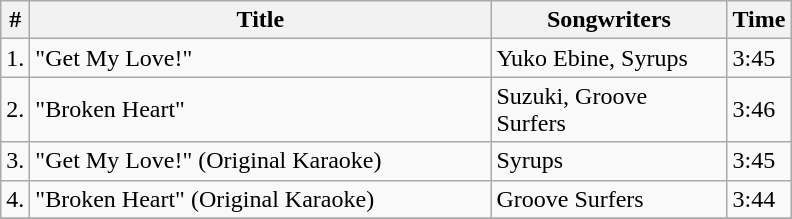<table class="wikitable">
<tr>
<th>#</th>
<th width="300">Title</th>
<th width="150">Songwriters</th>
<th>Time</th>
</tr>
<tr>
<td>1.</td>
<td>"Get My Love!"</td>
<td>Yuko Ebine, Syrups</td>
<td>3:45</td>
</tr>
<tr>
<td>2.</td>
<td>"Broken Heart"</td>
<td>Suzuki, Groove Surfers</td>
<td>3:46</td>
</tr>
<tr>
<td>3.</td>
<td>"Get My Love!" (Original Karaoke)</td>
<td>Syrups</td>
<td>3:45</td>
</tr>
<tr>
<td>4.</td>
<td>"Broken Heart" (Original Karaoke)</td>
<td>Groove Surfers</td>
<td>3:44</td>
</tr>
<tr>
</tr>
</table>
